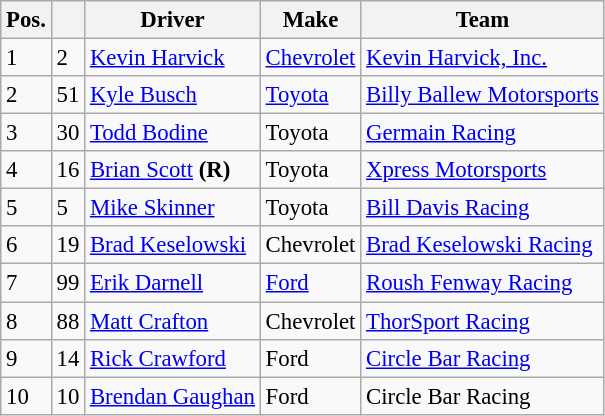<table class="wikitable" style="font-size: 95%;">
<tr>
<th>Pos.</th>
<th></th>
<th>Driver</th>
<th>Make</th>
<th>Team</th>
</tr>
<tr>
<td>1</td>
<td>2</td>
<td><a href='#'>Kevin Harvick</a></td>
<td><a href='#'>Chevrolet</a></td>
<td><a href='#'>Kevin Harvick, Inc.</a></td>
</tr>
<tr>
<td>2</td>
<td>51</td>
<td><a href='#'>Kyle Busch</a></td>
<td><a href='#'>Toyota</a></td>
<td><a href='#'>Billy Ballew Motorsports</a></td>
</tr>
<tr>
<td>3</td>
<td>30</td>
<td><a href='#'>Todd Bodine</a></td>
<td>Toyota</td>
<td><a href='#'>Germain Racing</a></td>
</tr>
<tr>
<td>4</td>
<td>16</td>
<td><a href='#'>Brian Scott</a> <strong>(R)</strong></td>
<td>Toyota</td>
<td><a href='#'>Xpress Motorsports</a></td>
</tr>
<tr>
<td>5</td>
<td>5</td>
<td><a href='#'>Mike Skinner</a></td>
<td>Toyota</td>
<td><a href='#'>Bill Davis Racing</a></td>
</tr>
<tr>
<td>6</td>
<td>19</td>
<td><a href='#'>Brad Keselowski</a></td>
<td>Chevrolet</td>
<td><a href='#'>Brad Keselowski Racing</a></td>
</tr>
<tr>
<td>7</td>
<td>99</td>
<td><a href='#'>Erik Darnell</a></td>
<td><a href='#'>Ford</a></td>
<td><a href='#'>Roush Fenway Racing</a></td>
</tr>
<tr>
<td>8</td>
<td>88</td>
<td><a href='#'>Matt Crafton</a></td>
<td>Chevrolet</td>
<td><a href='#'>ThorSport Racing</a></td>
</tr>
<tr>
<td>9</td>
<td>14</td>
<td><a href='#'>Rick Crawford</a></td>
<td>Ford</td>
<td><a href='#'>Circle Bar Racing</a></td>
</tr>
<tr>
<td>10</td>
<td>10</td>
<td><a href='#'>Brendan Gaughan</a></td>
<td>Ford</td>
<td>Circle Bar Racing</td>
</tr>
</table>
